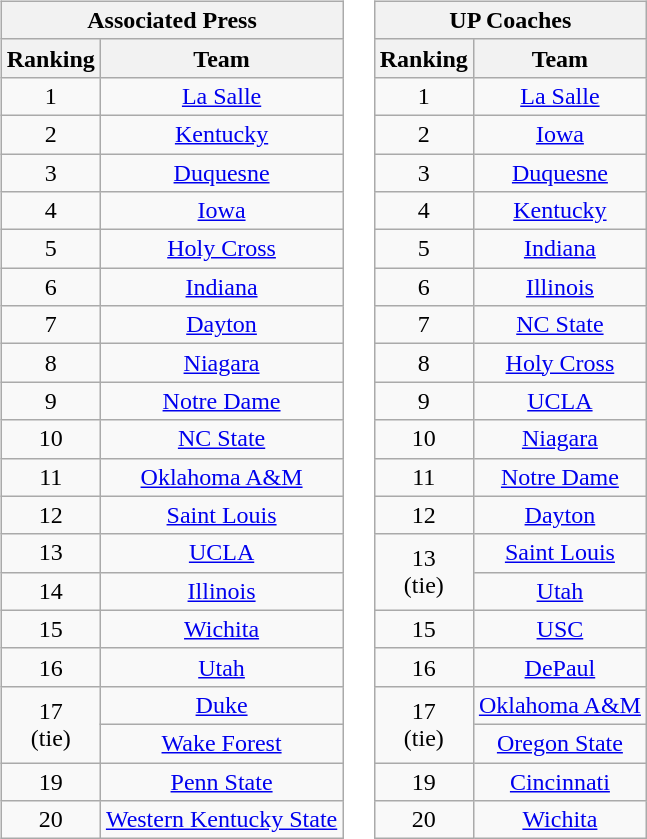<table>
<tr style="vertical-align:top;">
<td><br><table class="wikitable" style="text-align:center;">
<tr>
<th colspan=2>Associated Press</th>
</tr>
<tr>
<th>Ranking</th>
<th>Team</th>
</tr>
<tr>
<td>1</td>
<td><a href='#'>La Salle</a></td>
</tr>
<tr>
<td>2</td>
<td><a href='#'>Kentucky</a></td>
</tr>
<tr>
<td>3</td>
<td><a href='#'>Duquesne</a></td>
</tr>
<tr>
<td>4</td>
<td><a href='#'>Iowa</a></td>
</tr>
<tr>
<td>5</td>
<td><a href='#'>Holy Cross</a></td>
</tr>
<tr>
<td>6</td>
<td><a href='#'>Indiana</a></td>
</tr>
<tr>
<td>7</td>
<td><a href='#'>Dayton</a></td>
</tr>
<tr>
<td>8</td>
<td><a href='#'>Niagara</a></td>
</tr>
<tr>
<td>9</td>
<td><a href='#'>Notre Dame</a></td>
</tr>
<tr>
<td>10</td>
<td><a href='#'>NC State</a></td>
</tr>
<tr>
<td>11</td>
<td><a href='#'>Oklahoma A&M</a></td>
</tr>
<tr>
<td>12</td>
<td><a href='#'>Saint Louis</a></td>
</tr>
<tr>
<td>13</td>
<td><a href='#'>UCLA</a></td>
</tr>
<tr>
<td>14</td>
<td><a href='#'>Illinois</a></td>
</tr>
<tr>
<td>15</td>
<td><a href='#'>Wichita</a></td>
</tr>
<tr>
<td>16</td>
<td><a href='#'>Utah</a></td>
</tr>
<tr>
<td rowspan=2>17<br>(tie)</td>
<td><a href='#'>Duke</a></td>
</tr>
<tr>
<td><a href='#'>Wake Forest</a></td>
</tr>
<tr>
<td>19</td>
<td><a href='#'>Penn State</a></td>
</tr>
<tr>
<td>20</td>
<td><a href='#'>Western Kentucky State</a></td>
</tr>
</table>
</td>
<td><br><table class="wikitable" style="text-align:center;">
<tr>
<th colspan=2><strong>UP Coaches</strong></th>
</tr>
<tr>
<th>Ranking</th>
<th>Team</th>
</tr>
<tr>
<td>1</td>
<td><a href='#'>La Salle</a></td>
</tr>
<tr>
<td>2</td>
<td><a href='#'>Iowa</a></td>
</tr>
<tr>
<td>3</td>
<td><a href='#'>Duquesne</a></td>
</tr>
<tr>
<td>4</td>
<td><a href='#'>Kentucky</a></td>
</tr>
<tr>
<td>5</td>
<td><a href='#'>Indiana</a></td>
</tr>
<tr>
<td>6</td>
<td><a href='#'>Illinois</a></td>
</tr>
<tr>
<td>7</td>
<td><a href='#'>NC State</a></td>
</tr>
<tr>
<td>8</td>
<td><a href='#'>Holy Cross</a></td>
</tr>
<tr>
<td>9</td>
<td><a href='#'>UCLA</a></td>
</tr>
<tr>
<td>10</td>
<td><a href='#'>Niagara</a></td>
</tr>
<tr>
<td>11</td>
<td><a href='#'>Notre Dame</a></td>
</tr>
<tr>
<td>12</td>
<td><a href='#'>Dayton</a></td>
</tr>
<tr>
<td rowspan=2>13<br>(tie)</td>
<td><a href='#'>Saint Louis</a></td>
</tr>
<tr>
<td><a href='#'>Utah</a></td>
</tr>
<tr>
<td>15</td>
<td><a href='#'>USC</a></td>
</tr>
<tr>
<td>16</td>
<td><a href='#'>DePaul</a></td>
</tr>
<tr>
<td rowspan=2>17<br>(tie)</td>
<td><a href='#'>Oklahoma A&M</a></td>
</tr>
<tr>
<td><a href='#'>Oregon State</a></td>
</tr>
<tr>
<td>19</td>
<td><a href='#'>Cincinnati</a></td>
</tr>
<tr>
<td>20</td>
<td><a href='#'>Wichita</a></td>
</tr>
</table>
</td>
</tr>
</table>
